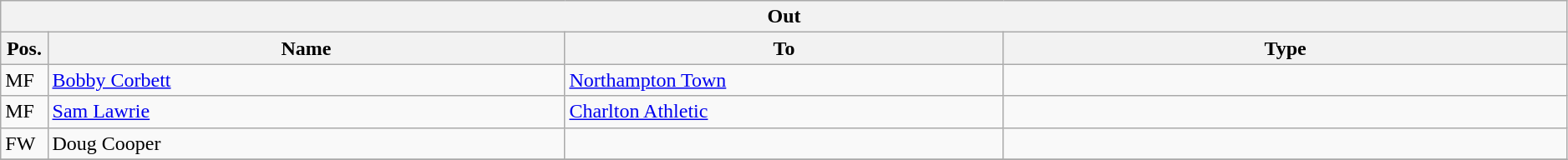<table class="wikitable" style="font-size:100%;width:99%;">
<tr>
<th colspan="4">Out</th>
</tr>
<tr>
<th width=3%>Pos.</th>
<th width=33%>Name</th>
<th width=28%>To</th>
<th width=36%>Type</th>
</tr>
<tr>
<td>MF</td>
<td><a href='#'>Bobby Corbett</a></td>
<td><a href='#'>Northampton Town</a></td>
<td></td>
</tr>
<tr>
<td>MF</td>
<td><a href='#'>Sam Lawrie</a></td>
<td><a href='#'>Charlton Athletic</a></td>
<td></td>
</tr>
<tr>
<td>FW</td>
<td>Doug Cooper</td>
<td></td>
<td></td>
</tr>
<tr>
</tr>
</table>
